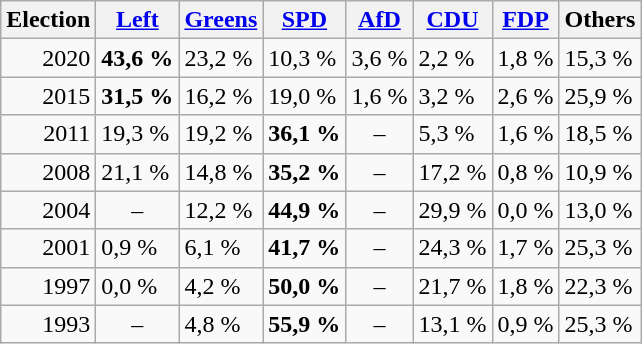<table class="wikitable zebra">
<tr class="hintergrundfarbe5">
<th>Election</th>
<th><a href='#'>Left</a></th>
<th><a href='#'>Greens</a></th>
<th><a href='#'>SPD</a></th>
<th><a href='#'>AfD</a></th>
<th><a href='#'>CDU</a></th>
<th><a href='#'>FDP</a></th>
<th>Others</th>
</tr>
<tr>
<td align="right">2020</td>
<td><strong>43,6 %</strong></td>
<td>23,2 %</td>
<td>10,3 %</td>
<td>3,6 %</td>
<td>2,2 %</td>
<td>1,8 %</td>
<td>15,3 %</td>
</tr>
<tr>
<td align="right">2015</td>
<td><strong>31,5 %</strong></td>
<td>16,2 %</td>
<td>19,0 %</td>
<td>1,6 %</td>
<td>3,2 %</td>
<td>2,6 %</td>
<td>25,9 %</td>
</tr>
<tr>
<td align="right">2011</td>
<td>19,3 %</td>
<td>19,2 %</td>
<td><strong>36,1 %</strong></td>
<td style="text-align:center">–</td>
<td>5,3 %</td>
<td>1,6 %</td>
<td>18,5 %</td>
</tr>
<tr>
<td align="right">2008</td>
<td>21,1 %</td>
<td>14,8 %</td>
<td><strong>35,2 %</strong></td>
<td style="text-align:center">–</td>
<td>17,2 %</td>
<td>0,8 %</td>
<td>10,9 %</td>
</tr>
<tr>
<td align="right">2004</td>
<td style="text-align:center">–</td>
<td>12,2 %</td>
<td><strong>44,9 %</strong></td>
<td style="text-align:center">–</td>
<td>29,9 %</td>
<td>0,0 %</td>
<td>13,0 %</td>
</tr>
<tr>
<td align="right">2001</td>
<td>0,9 %</td>
<td>6,1 %</td>
<td><strong>41,7 %</strong></td>
<td style="text-align:center">–</td>
<td>24,3 %</td>
<td>1,7 %</td>
<td>25,3 %</td>
</tr>
<tr>
<td align="right">1997</td>
<td>0,0 %</td>
<td>4,2 %</td>
<td><strong>50,0 %</strong></td>
<td style="text-align:center">–</td>
<td>21,7 %</td>
<td>1,8 %</td>
<td>22,3 %</td>
</tr>
<tr>
<td align="right">1993</td>
<td style="text-align:center">–</td>
<td>4,8 %</td>
<td><strong>55,9 %</strong></td>
<td style="text-align:center">–</td>
<td>13,1 %</td>
<td>0,9 %</td>
<td>25,3 %</td>
</tr>
</table>
